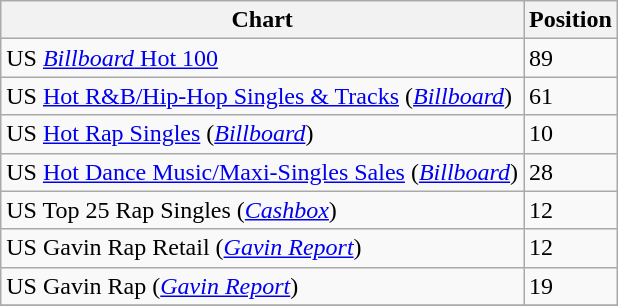<table class="wikitable">
<tr>
<th align="left">Chart</th>
<th align="left">Position</th>
</tr>
<tr>
<td align="left">US <a href='#'><em>Billboard</em> Hot 100</a></td>
<td align="left">89</td>
</tr>
<tr>
<td align="left">US <a href='#'>Hot R&B/Hip-Hop Singles & Tracks</a> (<a href='#'><em>Billboard</em></a>)</td>
<td align="left">61</td>
</tr>
<tr>
<td align="left">US <a href='#'>Hot Rap Singles</a> (<a href='#'><em>Billboard</em></a>)</td>
<td align="left">10</td>
</tr>
<tr>
<td align="left">US <a href='#'>Hot Dance Music/Maxi-Singles Sales</a> (<a href='#'><em>Billboard</em></a>)</td>
<td align="left">28</td>
</tr>
<tr>
<td align="left">US Top 25 Rap Singles (<em><a href='#'>Cashbox</a></em>)</td>
<td align="left">12</td>
</tr>
<tr>
<td align="left">US Gavin Rap Retail (<em><a href='#'>Gavin Report</a></em>)</td>
<td align="left">12</td>
</tr>
<tr>
<td align="left">US Gavin Rap (<em><a href='#'>Gavin Report</a></em>)</td>
<td align="left">19</td>
</tr>
<tr>
</tr>
</table>
